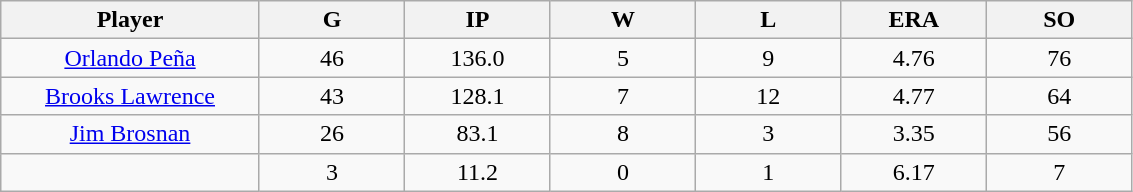<table class="wikitable sortable">
<tr>
<th bgcolor="#DDDDFF" width="16%">Player</th>
<th bgcolor="#DDDDFF" width="9%">G</th>
<th bgcolor="#DDDDFF" width="9%">IP</th>
<th bgcolor="#DDDDFF" width="9%">W</th>
<th bgcolor="#DDDDFF" width="9%">L</th>
<th bgcolor="#DDDDFF" width="9%">ERA</th>
<th bgcolor="#DDDDFF" width="9%">SO</th>
</tr>
<tr align="center">
<td><a href='#'>Orlando Peña</a></td>
<td>46</td>
<td>136.0</td>
<td>5</td>
<td>9</td>
<td>4.76</td>
<td>76</td>
</tr>
<tr align=center>
<td><a href='#'>Brooks Lawrence</a></td>
<td>43</td>
<td>128.1</td>
<td>7</td>
<td>12</td>
<td>4.77</td>
<td>64</td>
</tr>
<tr align=center>
<td><a href='#'>Jim Brosnan</a></td>
<td>26</td>
<td>83.1</td>
<td>8</td>
<td>3</td>
<td>3.35</td>
<td>56</td>
</tr>
<tr align=center>
<td></td>
<td>3</td>
<td>11.2</td>
<td>0</td>
<td>1</td>
<td>6.17</td>
<td>7</td>
</tr>
</table>
